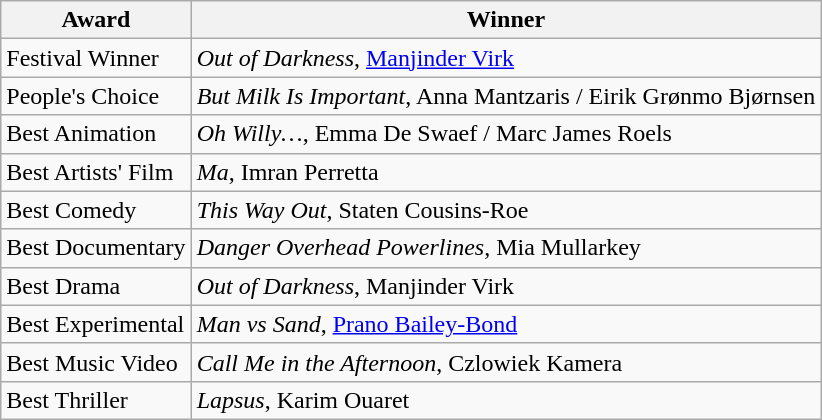<table class="wikitable">
<tr>
<th>Award</th>
<th>Winner</th>
</tr>
<tr>
<td>Festival Winner</td>
<td><em>Out of Darkness</em>, <a href='#'>Manjinder Virk</a></td>
</tr>
<tr>
<td>People's Choice</td>
<td><em>But Milk Is Important</em>, Anna Mantzaris / Eirik Grønmo Bjørnsen</td>
</tr>
<tr>
<td>Best Animation</td>
<td><em>Oh Willy…</em>, Emma De Swaef / Marc James Roels</td>
</tr>
<tr>
<td>Best Artists' Film</td>
<td><em>Ma</em>, Imran Perretta</td>
</tr>
<tr>
<td>Best Comedy</td>
<td><em>This Way Out</em>, Staten Cousins-Roe</td>
</tr>
<tr>
<td>Best Documentary</td>
<td><em>Danger Overhead Powerlines</em>, Mia Mullarkey</td>
</tr>
<tr>
<td>Best Drama</td>
<td><em>Out of Darkness</em>, Manjinder Virk</td>
</tr>
<tr>
<td>Best Experimental</td>
<td><em>Man vs Sand</em>, <a href='#'>Prano Bailey-Bond</a></td>
</tr>
<tr>
<td>Best Music Video</td>
<td><em>Call Me in the Afternoon</em>, Czlowiek Kamera</td>
</tr>
<tr>
<td>Best Thriller</td>
<td><em>Lapsus</em>, Karim Ouaret</td>
</tr>
</table>
